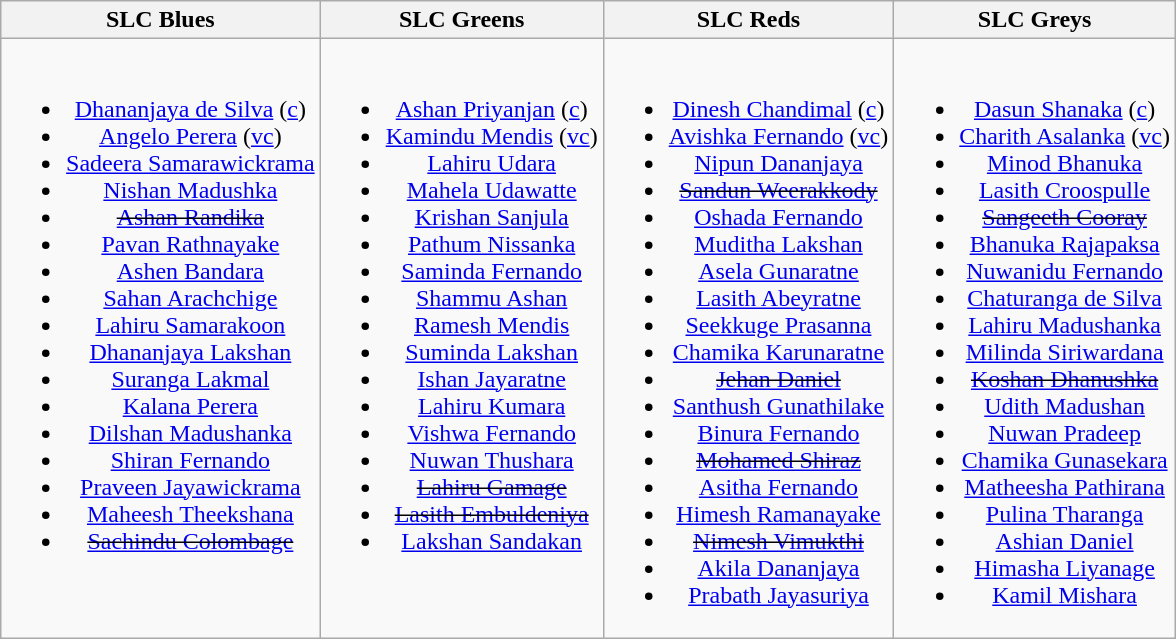<table class="wikitable" style="text-align:center; margin:auto">
<tr>
<th>SLC Blues</th>
<th>SLC Greens</th>
<th>SLC Reds</th>
<th>SLC Greys</th>
</tr>
<tr style="vertical-align:top">
<td><br><ul><li><a href='#'>Dhananjaya de Silva</a> (<a href='#'>c</a>)</li><li><a href='#'>Angelo Perera</a> (<a href='#'>vc</a>)</li><li><a href='#'>Sadeera Samarawickrama</a></li><li><a href='#'>Nishan Madushka</a></li><li><s><a href='#'>Ashan Randika</a></s></li><li><a href='#'>Pavan Rathnayake</a></li><li><a href='#'>Ashen Bandara</a></li><li><a href='#'>Sahan Arachchige</a></li><li><a href='#'>Lahiru Samarakoon</a></li><li><a href='#'>Dhananjaya Lakshan</a></li><li><a href='#'>Suranga Lakmal</a></li><li><a href='#'>Kalana Perera</a></li><li><a href='#'>Dilshan Madushanka</a></li><li><a href='#'>Shiran Fernando</a></li><li><a href='#'>Praveen Jayawickrama</a></li><li><a href='#'>Maheesh Theekshana</a></li><li><s><a href='#'>Sachindu Colombage</a></s></li></ul></td>
<td><br><ul><li><a href='#'>Ashan Priyanjan</a> (<a href='#'>c</a>)</li><li><a href='#'>Kamindu Mendis</a> (<a href='#'>vc</a>)</li><li><a href='#'>Lahiru Udara</a></li><li><a href='#'>Mahela Udawatte</a></li><li><a href='#'>Krishan Sanjula</a></li><li><a href='#'>Pathum Nissanka</a></li><li><a href='#'>Saminda Fernando</a></li><li><a href='#'>Shammu Ashan</a></li><li><a href='#'>Ramesh Mendis</a></li><li><a href='#'>Suminda Lakshan</a></li><li><a href='#'>Ishan Jayaratne</a></li><li><a href='#'>Lahiru Kumara</a></li><li><a href='#'>Vishwa Fernando</a></li><li><a href='#'>Nuwan Thushara</a></li><li><s><a href='#'>Lahiru Gamage</a></s></li><li><s><a href='#'>Lasith Embuldeniya</a></s></li><li><a href='#'>Lakshan Sandakan</a></li></ul></td>
<td><br><ul><li><a href='#'>Dinesh Chandimal</a> (<a href='#'>c</a>)</li><li><a href='#'>Avishka Fernando</a> (<a href='#'>vc</a>)</li><li><a href='#'>Nipun Dananjaya</a></li><li><s><a href='#'>Sandun Weerakkody</a></s></li><li><a href='#'>Oshada Fernando</a></li><li><a href='#'>Muditha Lakshan</a></li><li><a href='#'>Asela Gunaratne</a></li><li><a href='#'>Lasith Abeyratne</a></li><li><a href='#'>Seekkuge Prasanna</a></li><li><a href='#'>Chamika Karunaratne</a></li><li><s><a href='#'>Jehan Daniel</a></s></li><li><a href='#'>Santhush Gunathilake</a></li><li><a href='#'>Binura Fernando</a></li><li><s><a href='#'>Mohamed Shiraz</a></s></li><li><a href='#'>Asitha Fernando</a></li><li><a href='#'>Himesh Ramanayake</a></li><li><s><a href='#'>Nimesh Vimukthi</a></s></li><li><a href='#'>Akila Dananjaya</a></li><li><a href='#'>Prabath Jayasuriya</a></li></ul></td>
<td><br><ul><li><a href='#'>Dasun Shanaka</a> (<a href='#'>c</a>)</li><li><a href='#'>Charith Asalanka</a> (<a href='#'>vc</a>)</li><li><a href='#'>Minod Bhanuka</a></li><li><a href='#'>Lasith Croospulle</a></li><li><s><a href='#'>Sangeeth Cooray</a></s></li><li><a href='#'>Bhanuka Rajapaksa</a></li><li><a href='#'>Nuwanidu Fernando</a></li><li><a href='#'>Chaturanga de Silva</a></li><li><a href='#'>Lahiru Madushanka</a></li><li><a href='#'>Milinda Siriwardana</a></li><li><s><a href='#'>Koshan Dhanushka</a></s></li><li><a href='#'>Udith Madushan</a></li><li><a href='#'>Nuwan Pradeep</a></li><li><a href='#'>Chamika Gunasekara</a></li><li><a href='#'>Matheesha Pathirana</a></li><li><a href='#'>Pulina Tharanga</a></li><li><a href='#'>Ashian Daniel</a></li><li><a href='#'>Himasha Liyanage</a></li><li><a href='#'>Kamil Mishara</a></li></ul></td>
</tr>
</table>
